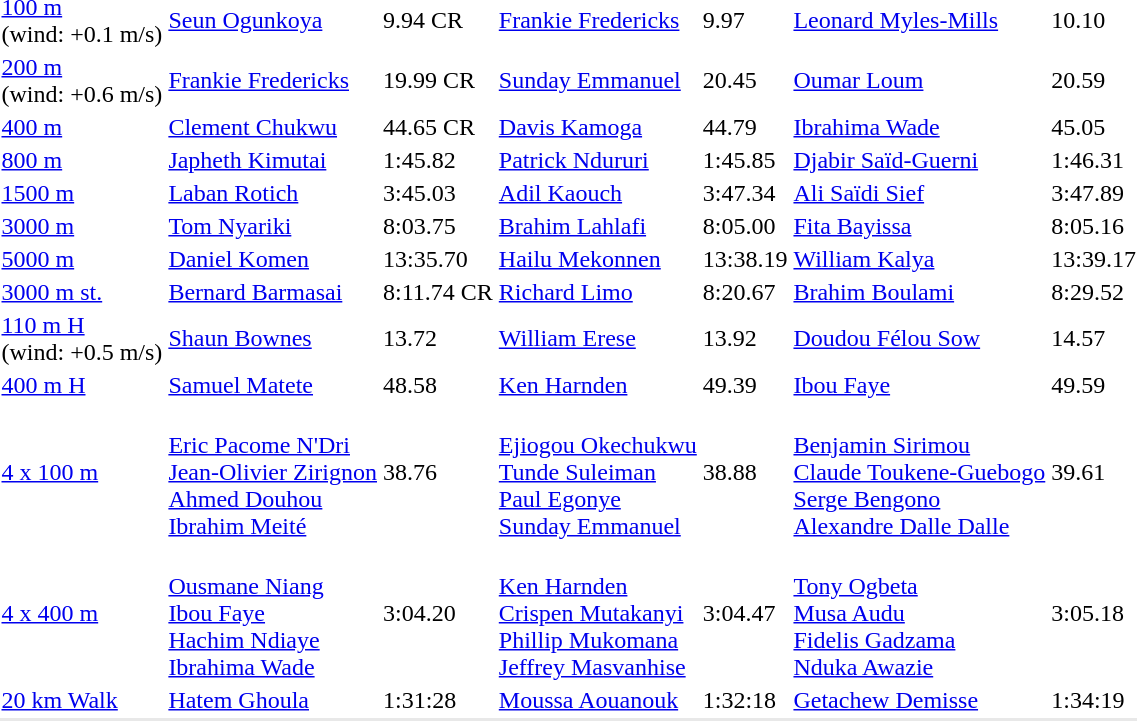<table>
<tr>
<td><a href='#'>100 m</a><br>(wind: +0.1 m/s)</td>
<td><a href='#'>Seun Ogunkoya</a> <br> </td>
<td>9.94 CR</td>
<td><a href='#'>Frankie Fredericks</a> <br> </td>
<td>9.97</td>
<td><a href='#'>Leonard Myles-Mills</a> <br> </td>
<td>10.10</td>
</tr>
<tr>
<td><a href='#'>200 m</a><br>(wind: +0.6 m/s)</td>
<td><a href='#'>Frankie Fredericks</a> <br> </td>
<td>19.99 CR</td>
<td><a href='#'>Sunday Emmanuel</a>  <br> </td>
<td>20.45</td>
<td><a href='#'>Oumar Loum</a> <br> </td>
<td>20.59</td>
</tr>
<tr>
<td><a href='#'>400 m</a></td>
<td><a href='#'>Clement Chukwu</a> <br>  </td>
<td>44.65 CR</td>
<td><a href='#'>Davis Kamoga</a> <br> </td>
<td>44.79</td>
<td><a href='#'>Ibrahima Wade</a> <br> </td>
<td>45.05</td>
</tr>
<tr>
<td><a href='#'>800 m</a></td>
<td><a href='#'>Japheth Kimutai</a> <br> </td>
<td>1:45.82</td>
<td><a href='#'>Patrick Ndururi</a> <br> </td>
<td>1:45.85</td>
<td><a href='#'>Djabir Saïd-Guerni</a> <br> </td>
<td>1:46.31</td>
</tr>
<tr>
<td><a href='#'>1500 m</a></td>
<td><a href='#'>Laban Rotich</a> <br> </td>
<td>3:45.03</td>
<td><a href='#'>Adil Kaouch</a> <br> </td>
<td>3:47.34</td>
<td><a href='#'>Ali Saïdi Sief</a> <br> </td>
<td>3:47.89</td>
</tr>
<tr>
<td><a href='#'>3000 m</a></td>
<td><a href='#'>Tom Nyariki</a> <br> </td>
<td>8:03.75</td>
<td><a href='#'>Brahim Lahlafi</a> <br> </td>
<td>8:05.00</td>
<td><a href='#'>Fita Bayissa</a> <br>  </td>
<td>8:05.16</td>
</tr>
<tr>
<td><a href='#'>5000 m</a></td>
<td><a href='#'>Daniel Komen</a> <br> </td>
<td>13:35.70</td>
<td><a href='#'>Hailu Mekonnen</a> <br>  </td>
<td>13:38.19</td>
<td><a href='#'>William Kalya</a> <br> </td>
<td>13:39.17</td>
</tr>
<tr>
<td><a href='#'>3000 m st.</a></td>
<td><a href='#'>Bernard Barmasai</a> <br> </td>
<td>8:11.74 CR</td>
<td><a href='#'>Richard Limo</a>  <br> </td>
<td>8:20.67</td>
<td><a href='#'>Brahim Boulami</a> <br> </td>
<td>8:29.52</td>
</tr>
<tr>
<td><a href='#'>110 m H</a><br>(wind: +0.5 m/s)</td>
<td><a href='#'>Shaun Bownes</a> <br> </td>
<td>13.72</td>
<td><a href='#'>William Erese</a> <br> </td>
<td>13.92</td>
<td><a href='#'>Doudou Félou Sow</a> <br> </td>
<td>14.57</td>
</tr>
<tr>
<td><a href='#'>400 m H</a></td>
<td><a href='#'>Samuel Matete</a> <br> </td>
<td>48.58</td>
<td><a href='#'>Ken Harnden</a> <br> </td>
<td>49.39</td>
<td><a href='#'>Ibou Faye</a> <br> </td>
<td>49.59</td>
</tr>
<tr>
<td><a href='#'>4 x 100 m</a></td>
<td><br><a href='#'>Eric Pacome N'Dri</a><br><a href='#'>Jean-Olivier Zirignon</a><br><a href='#'>Ahmed Douhou</a><br><a href='#'>Ibrahim Meité</a></td>
<td>38.76</td>
<td><br><a href='#'>Ejiogou Okechukwu</a><br><a href='#'>Tunde Suleiman</a><br><a href='#'>Paul Egonye</a><br><a href='#'>Sunday Emmanuel</a></td>
<td>38.88</td>
<td><br><a href='#'>Benjamin Sirimou</a><br><a href='#'>Claude Toukene-Guebogo</a><br><a href='#'>Serge Bengono</a><br><a href='#'>Alexandre Dalle Dalle</a></td>
<td>39.61</td>
</tr>
<tr>
<td><a href='#'>4 x 400 m</a></td>
<td><br><a href='#'>Ousmane Niang</a><br><a href='#'>Ibou Faye</a><br><a href='#'>Hachim Ndiaye</a><br><a href='#'>Ibrahima Wade</a></td>
<td>3:04.20</td>
<td><br><a href='#'>Ken Harnden</a><br><a href='#'>Crispen Mutakanyi</a><br><a href='#'>Phillip Mukomana</a><br><a href='#'>Jeffrey Masvanhise</a></td>
<td>3:04.47</td>
<td><br><a href='#'>Tony Ogbeta</a><br><a href='#'>Musa Audu</a><br><a href='#'>Fidelis Gadzama</a><br><a href='#'>Nduka Awazie</a></td>
<td>3:05.18</td>
</tr>
<tr>
<td><a href='#'>20 km Walk</a></td>
<td><a href='#'>Hatem Ghoula</a> <br> </td>
<td>1:31:28</td>
<td><a href='#'>Moussa Aouanouk</a> <br> </td>
<td>1:32:18</td>
<td><a href='#'>Getachew Demisse</a> <br> </td>
<td>1:34:19</td>
</tr>
<tr bgcolor= e8e8e8>
<td colspan=7></td>
</tr>
</table>
